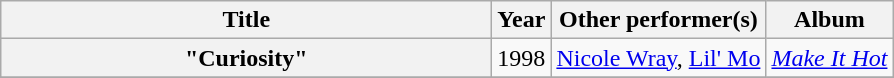<table class="wikitable plainrowheaders" style="text-align:center;">
<tr>
<th scope="col" style="width:20em;">Title</th>
<th scope="col">Year</th>
<th scope="col">Other performer(s)</th>
<th scope="col">Album</th>
</tr>
<tr>
<th scope="row">"Curiosity"</th>
<td>1998</td>
<td><a href='#'>Nicole Wray</a>, <a href='#'>Lil' Mo</a></td>
<td><em><a href='#'>Make It Hot</a></em></td>
</tr>
<tr>
</tr>
</table>
